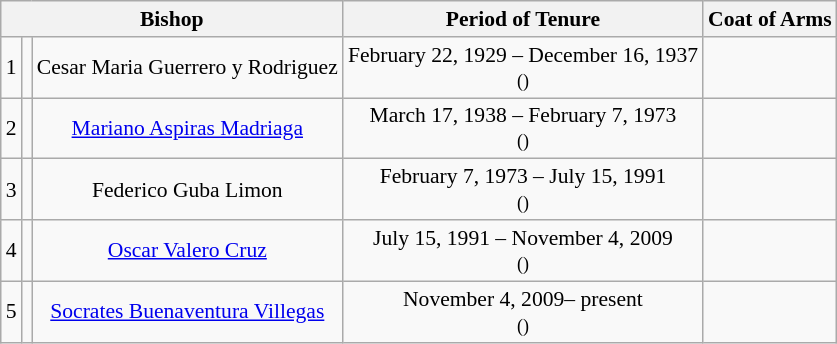<table class="wikitable" style="font-size:90%;">
<tr>
<th colspan=3>Bishop</th>
<th>Period of Tenure</th>
<th>Coat of Arms</th>
</tr>
<tr align=center>
<td>1</td>
<td></td>
<td>Cesar Maria Guerrero y Rodriguez</td>
<td>February 22, 1929 – December 16, 1937 <br> <small>()</small></td>
<td></td>
</tr>
<tr align=center>
<td>2</td>
<td></td>
<td><a href='#'>Mariano Aspiras Madriaga</a></td>
<td>March 17, 1938 – February 7, 1973<br> <small>()</small></td>
<td></td>
</tr>
<tr align=center>
<td>3</td>
<td></td>
<td>Federico Guba Limon</td>
<td>February 7, 1973 – July 15, 1991<br> <small>()</small></td>
<td></td>
</tr>
<tr align=center>
<td>4</td>
<td></td>
<td><a href='#'>Oscar Valero Cruz</a></td>
<td>July 15, 1991 – November 4, 2009 <br> <small>()</small></td>
<td></td>
</tr>
<tr align=center>
<td>5</td>
<td></td>
<td><a href='#'>Socrates Buenaventura Villegas</a></td>
<td>November 4, 2009– present<br> <small>()</small></td>
<td></td>
</tr>
</table>
